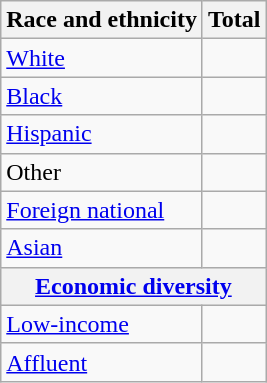<table class="wikitable floatright sortable collapsible"; text-align:right; font-size:80%;">
<tr>
<th>Race and ethnicity</th>
<th colspan="2" data-sort-type=number>Total</th>
</tr>
<tr>
<td><a href='#'>White</a></td>
<td align=right></td>
</tr>
<tr>
<td><a href='#'>Black</a></td>
<td align=right></td>
</tr>
<tr>
<td><a href='#'>Hispanic</a></td>
<td align=right></td>
</tr>
<tr>
<td>Other</td>
<td align=right></td>
</tr>
<tr>
<td><a href='#'>Foreign national</a></td>
<td align=right></td>
</tr>
<tr>
<td><a href='#'>Asian</a></td>
<td align=right></td>
</tr>
<tr>
<th colspan="4" data-sort-type=number><a href='#'>Economic diversity</a></th>
</tr>
<tr>
<td><a href='#'>Low-income</a></td>
<td align=right></td>
</tr>
<tr>
<td><a href='#'>Affluent</a></td>
<td align=right></td>
</tr>
</table>
